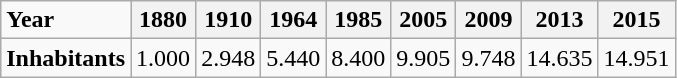<table class=wikitable align=center width=300>
<tr>
<td><strong>Year</strong></td>
<th>1880</th>
<th>1910</th>
<th>1964</th>
<th>1985</th>
<th>2005</th>
<th>2009</th>
<th>2013</th>
<th>2015</th>
</tr>
<tr align=center>
<td align=left><strong>Inhabitants</strong></td>
<td>1.000</td>
<td>2.948</td>
<td>5.440</td>
<td>8.400</td>
<td>9.905</td>
<td>9.748</td>
<td>14.635</td>
<td>14.951</td>
</tr>
</table>
